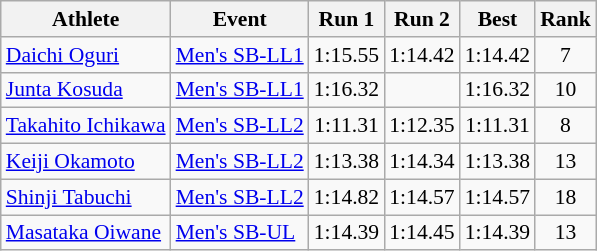<table class="wikitable" style="font-size:90%">
<tr>
<th>Athlete</th>
<th>Event</th>
<th>Run 1</th>
<th>Run 2</th>
<th>Best</th>
<th>Rank</th>
</tr>
<tr align=center>
<td align=left><a href='#'>Daichi Oguri</a></td>
<td align=left><a href='#'>Men's SB-LL1</a></td>
<td>1:15.55</td>
<td>1:14.42</td>
<td>1:14.42</td>
<td>7</td>
</tr>
<tr align=center>
<td align=left><a href='#'>Junta Kosuda</a></td>
<td align=left><a href='#'>Men's SB-LL1</a></td>
<td>1:16.32</td>
<td></td>
<td>1:16.32</td>
<td>10</td>
</tr>
<tr align=center>
<td align=left><a href='#'>Takahito Ichikawa</a></td>
<td align=left><a href='#'>Men's SB-LL2</a></td>
<td>1:11.31</td>
<td>1:12.35</td>
<td>1:11.31</td>
<td>8</td>
</tr>
<tr align=center>
<td align=left><a href='#'>Keiji Okamoto</a></td>
<td align=left><a href='#'>Men's SB-LL2</a></td>
<td>1:13.38</td>
<td>1:14.34</td>
<td>1:13.38</td>
<td>13</td>
</tr>
<tr align=center>
<td align=left><a href='#'>Shinji Tabuchi</a></td>
<td align=left><a href='#'>Men's SB-LL2</a></td>
<td>1:14.82</td>
<td>1:14.57</td>
<td>1:14.57</td>
<td>18</td>
</tr>
<tr align=center>
<td align=left><a href='#'>Masataka Oiwane</a></td>
<td align=left><a href='#'>Men's SB-UL</a></td>
<td>1:14.39</td>
<td>1:14.45</td>
<td>1:14.39</td>
<td>13</td>
</tr>
</table>
